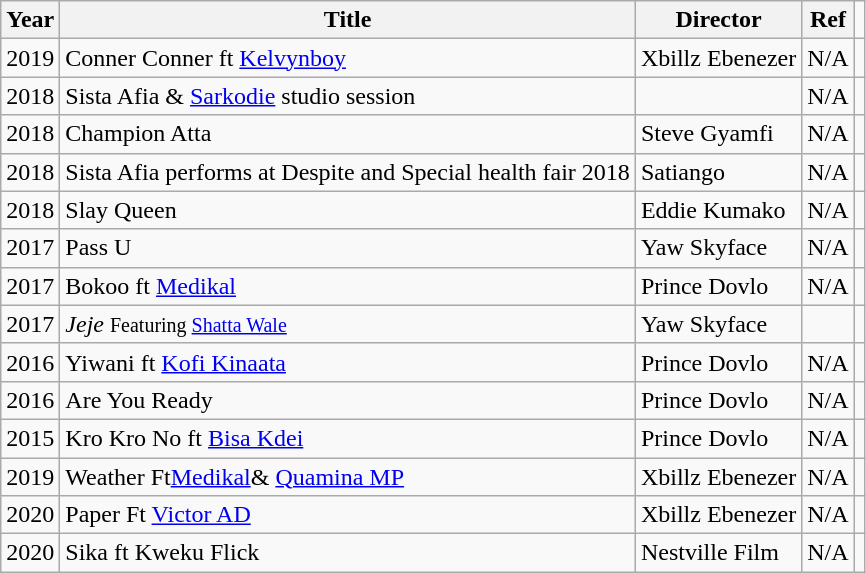<table class="wikitable">
<tr>
<th>Year</th>
<th>Title</th>
<th>Director</th>
<th>Ref</th>
</tr>
<tr>
<td>2019</td>
<td>Conner Conner ft <a href='#'>Kelvynboy</a></td>
<td>Xbillz Ebenezer</td>
<td>N/A</td>
<td></td>
</tr>
<tr>
<td>2018</td>
<td>Sista Afia & <a href='#'>Sarkodie</a> studio session</td>
<td></td>
<td>N/A</td>
<td></td>
</tr>
<tr>
<td>2018</td>
<td>Champion Atta</td>
<td>Steve Gyamfi</td>
<td>N/A</td>
<td></td>
</tr>
<tr>
<td>2018</td>
<td>Sista Afia performs at Despite and Special health fair 2018</td>
<td>Satiango</td>
<td>N/A</td>
<td></td>
</tr>
<tr>
<td>2018</td>
<td>Slay Queen</td>
<td>Eddie Kumako</td>
<td>N/A</td>
<td></td>
</tr>
<tr>
<td>2017</td>
<td>Pass U</td>
<td>Yaw Skyface</td>
<td>N/A</td>
<td></td>
</tr>
<tr>
<td>2017</td>
<td>Bokoo ft <a href='#'>Medikal</a></td>
<td>Prince Dovlo</td>
<td>N/A</td>
<td></td>
</tr>
<tr>
<td>2017</td>
<td><em>Jeje</em> <small>Featuring <a href='#'>Shatta Wale</a></small></td>
<td>Yaw Skyface</td>
<td></td>
<td></td>
</tr>
<tr>
<td>2016</td>
<td>Yiwani ft <a href='#'>Kofi Kinaata</a></td>
<td>Prince Dovlo</td>
<td>N/A</td>
<td></td>
</tr>
<tr>
<td>2016</td>
<td>Are You Ready</td>
<td>Prince Dovlo</td>
<td>N/A</td>
<td></td>
</tr>
<tr>
<td>2015</td>
<td>Kro Kro No ft <a href='#'>Bisa Kdei</a></td>
<td>Prince Dovlo</td>
<td>N/A</td>
<td></td>
</tr>
<tr>
<td>2019</td>
<td>Weather Ft<a href='#'>Medikal</a>& <a href='#'>Quamina MP</a></td>
<td>Xbillz Ebenezer</td>
<td>N/A</td>
<td></td>
</tr>
<tr>
<td>2020</td>
<td>Paper Ft <a href='#'>Victor AD</a></td>
<td>Xbillz Ebenezer</td>
<td>N/A</td>
<td></td>
</tr>
<tr>
<td>2020</td>
<td>Sika ft Kweku Flick</td>
<td>Nestville Film</td>
<td>N/A</td>
<td></td>
</tr>
</table>
